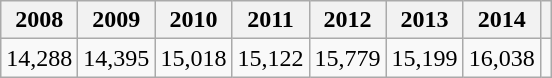<table class="wikitable">
<tr>
<th>2008</th>
<th>2009</th>
<th>2010</th>
<th>2011</th>
<th>2012</th>
<th>2013</th>
<th>2014</th>
<th></th>
</tr>
<tr>
<td>14,288</td>
<td>14,395</td>
<td>15,018</td>
<td>15,122</td>
<td>15,779</td>
<td>15,199</td>
<td>16,038</td>
</tr>
</table>
